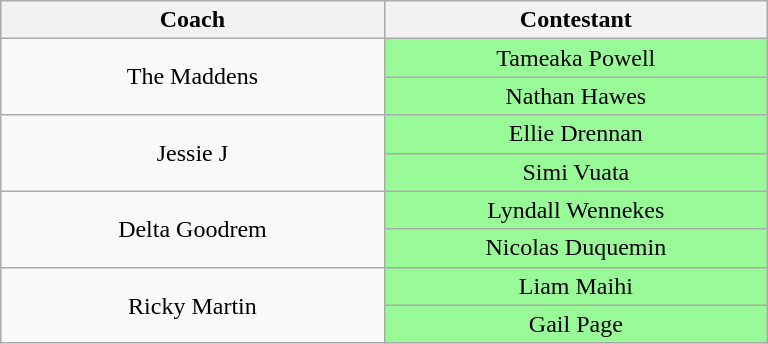<table class="wikitable sortable" style="text-align: center; width: auto;">
<tr>
<th style="width:25%;">Coach</th>
<th style="width:25%;">Contestant</th>
</tr>
<tr>
<td rowspan="2">The Maddens</td>
<td bgcolor="palegreen">Tameaka Powell</td>
</tr>
<tr>
<td bgcolor="palegreen">Nathan Hawes</td>
</tr>
<tr>
<td rowspan="2">Jessie J</td>
<td bgcolor="palegreen">Ellie Drennan</td>
</tr>
<tr>
<td bgcolor="palegreen">Simi Vuata</td>
</tr>
<tr>
<td rowspan="2">Delta Goodrem</td>
<td bgcolor="palegreen">Lyndall Wennekes</td>
</tr>
<tr>
<td bgcolor="palegreen">Nicolas Duquemin</td>
</tr>
<tr>
<td rowspan="2">Ricky Martin</td>
<td bgcolor="palegreen">Liam Maihi</td>
</tr>
<tr>
<td bgcolor="palegreen">Gail Page</td>
</tr>
</table>
